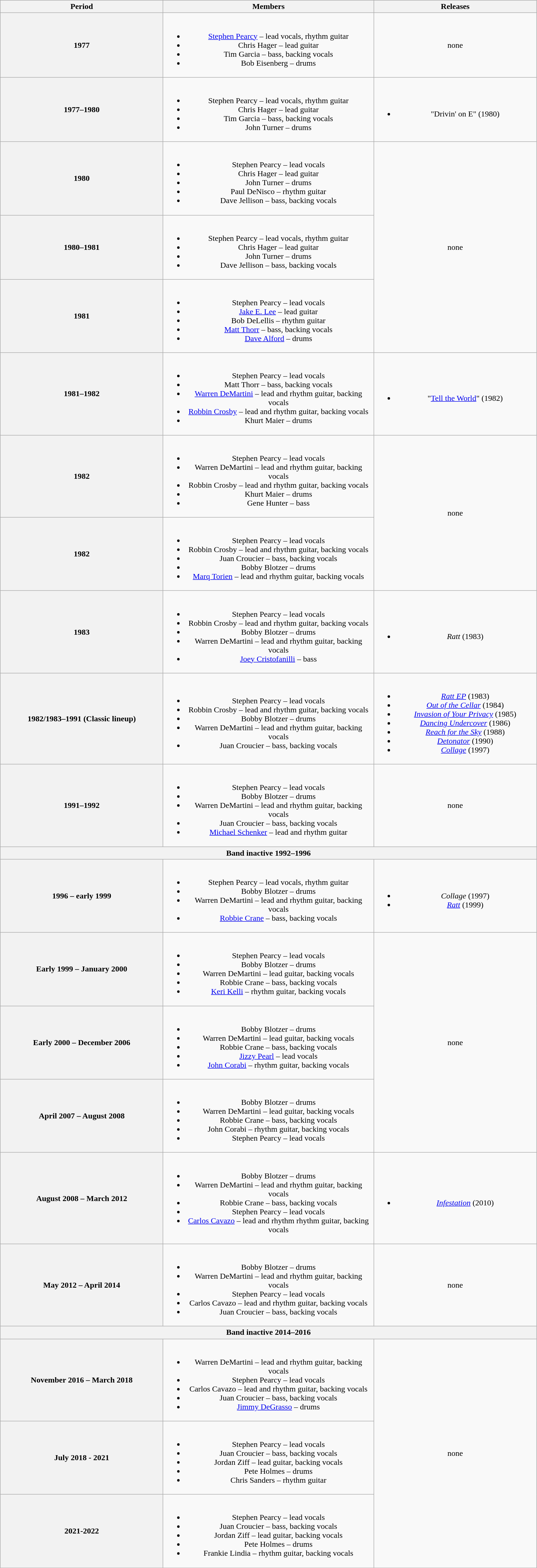<table class="wikitable plainrowheaders" style="text-align:center;">
<tr>
<th scope="col" style="width:20em;">Period</th>
<th scope="col" style="width:26em;">Members</th>
<th scope="col" style="width:20em;">Releases</th>
</tr>
<tr>
<th scope="col">1977<br></th>
<td><br><ul><li><a href='#'>Stephen Pearcy</a> – lead vocals, rhythm guitar</li><li>Chris Hager – lead guitar</li><li>Tim Garcia – bass, backing vocals</li><li>Bob Eisenberg – drums</li></ul></td>
<td>none</td>
</tr>
<tr>
<th scope="col">1977–1980<br></th>
<td><br><ul><li>Stephen Pearcy – lead vocals, rhythm guitar</li><li>Chris Hager – lead guitar</li><li>Tim Garcia – bass, backing vocals</li><li>John Turner – drums</li></ul></td>
<td><br><ul><li>"Drivin' on E" (1980)</li></ul></td>
</tr>
<tr>
<th scope="col">1980<br></th>
<td><br><ul><li>Stephen Pearcy – lead vocals</li><li>Chris Hager – lead guitar</li><li>John Turner – drums</li><li>Paul DeNisco – rhythm guitar</li><li>Dave Jellison – bass, backing vocals</li></ul></td>
<td rowspan="3">none</td>
</tr>
<tr>
<th scope="col">1980–1981<br></th>
<td><br><ul><li>Stephen Pearcy – lead vocals, rhythm guitar</li><li>Chris Hager – lead guitar</li><li>John Turner – drums</li><li>Dave Jellison – bass, backing vocals</li></ul></td>
</tr>
<tr>
<th scope="col">1981<br></th>
<td><br><ul><li>Stephen Pearcy – lead vocals</li><li><a href='#'>Jake E. Lee</a> – lead guitar</li><li>Bob DeLellis – rhythm guitar</li><li><a href='#'>Matt Thorr</a> – bass, backing vocals</li><li><a href='#'>Dave Alford</a> – drums</li></ul></td>
</tr>
<tr>
<th scope="col">1981–1982</th>
<td><br><ul><li>Stephen Pearcy – lead vocals</li><li>Matt Thorr – bass, backing vocals</li><li><a href='#'>Warren DeMartini</a> – lead and rhythm guitar, backing vocals</li><li><a href='#'>Robbin Crosby</a> – lead and rhythm guitar, backing vocals</li><li>Khurt Maier – drums</li></ul></td>
<td><br><ul><li>"<a href='#'>Tell the World</a>" (1982)</li></ul></td>
</tr>
<tr>
<th scope="col">1982</th>
<td><br><ul><li>Stephen Pearcy – lead vocals</li><li>Warren DeMartini – lead and rhythm guitar, backing vocals</li><li>Robbin Crosby – lead and rhythm guitar, backing vocals</li><li>Khurt Maier – drums</li><li>Gene Hunter – bass</li></ul></td>
<td rowspan="2">none</td>
</tr>
<tr>
<th scope="col">1982</th>
<td><br><ul><li>Stephen Pearcy – lead vocals</li><li>Robbin Crosby – lead and rhythm guitar, backing vocals</li><li>Juan Croucier – bass, backing vocals</li><li>Bobby Blotzer – drums</li><li><a href='#'>Marq Torien</a> – lead and rhythm guitar, backing vocals</li></ul></td>
</tr>
<tr>
<th scope="col">1983</th>
<td><br><ul><li>Stephen Pearcy – lead vocals</li><li>Robbin Crosby – lead and rhythm guitar, backing vocals</li><li>Bobby Blotzer – drums</li><li>Warren DeMartini – lead and rhythm guitar, backing vocals</li><li><a href='#'>Joey Cristofanilli</a> – bass</li></ul></td>
<td><br><ul><li><em>Ratt</em> (1983) </li></ul></td>
</tr>
<tr>
<th scope="col">1982/1983–1991 (Classic lineup)</th>
<td><br><ul><li>Stephen Pearcy – lead vocals</li><li>Robbin Crosby – lead and rhythm guitar, backing vocals</li><li>Bobby Blotzer – drums</li><li>Warren DeMartini – lead and rhythm guitar, backing vocals</li><li>Juan Croucier – bass, backing vocals</li></ul></td>
<td><br><ul><li><em><a href='#'>Ratt EP</a></em> (1983)</li><li><em><a href='#'>Out of the Cellar</a></em> (1984)</li><li><em><a href='#'>Invasion of Your Privacy</a></em> (1985)</li><li><em><a href='#'>Dancing Undercover</a></em> (1986)</li><li><em><a href='#'>Reach for the Sky</a></em> (1988)</li><li><em><a href='#'>Detonator</a></em> (1990)</li><li><em><a href='#'>Collage</a></em> (1997) </li></ul></td>
</tr>
<tr>
<th scope="col">1991–1992</th>
<td><br><ul><li>Stephen Pearcy – lead vocals</li><li>Bobby Blotzer – drums</li><li>Warren DeMartini – lead and rhythm guitar, backing vocals</li><li>Juan Croucier – bass, backing vocals</li><li><a href='#'>Michael Schenker</a> – lead and rhythm guitar </li></ul></td>
<td>none</td>
</tr>
<tr>
<th scope="col" colspan="3">Band inactive 1992–1996</th>
</tr>
<tr>
<th scope="col">1996 – early 1999</th>
<td><br><ul><li>Stephen Pearcy – lead vocals, rhythm guitar</li><li>Bobby Blotzer – drums</li><li>Warren DeMartini – lead and rhythm guitar, backing vocals</li><li><a href='#'>Robbie Crane</a> – bass, backing vocals</li></ul></td>
<td><br><ul><li><em>Collage</em> (1997) </li><li><em><a href='#'>Ratt</a></em> (1999)</li></ul></td>
</tr>
<tr>
<th scope="col">Early 1999 – January 2000</th>
<td><br><ul><li>Stephen Pearcy – lead vocals</li><li>Bobby Blotzer – drums</li><li>Warren DeMartini – lead guitar, backing vocals</li><li>Robbie Crane – bass, backing vocals</li><li><a href='#'>Keri Kelli</a> – rhythm guitar, backing vocals</li></ul></td>
<td rowspan="3">none</td>
</tr>
<tr>
<th scope="col">Early 2000 – December 2006</th>
<td><br><ul><li>Bobby Blotzer – drums</li><li>Warren DeMartini – lead guitar, backing vocals</li><li>Robbie Crane – bass, backing vocals</li><li><a href='#'>Jizzy Pearl</a> – lead vocals</li><li><a href='#'>John Corabi</a> – rhythm guitar, backing vocals</li></ul></td>
</tr>
<tr>
<th scope="col">April 2007 – August 2008</th>
<td><br><ul><li>Bobby Blotzer – drums</li><li>Warren DeMartini – lead guitar, backing vocals</li><li>Robbie Crane – bass, backing vocals</li><li>John Corabi – rhythm guitar, backing vocals</li><li>Stephen Pearcy – lead vocals</li></ul></td>
</tr>
<tr>
<th scope="col">August 2008 – March 2012</th>
<td><br><ul><li>Bobby Blotzer – drums</li><li>Warren DeMartini – lead and rhythm guitar, backing vocals</li><li>Robbie Crane – bass, backing vocals</li><li>Stephen Pearcy – lead vocals</li><li><a href='#'>Carlos Cavazo</a> – lead and rhythm rhythm guitar, backing vocals</li></ul></td>
<td><br><ul><li><em><a href='#'>Infestation</a></em> (2010)</li></ul></td>
</tr>
<tr>
<th scope="col">May 2012 – April 2014</th>
<td><br><ul><li>Bobby Blotzer – drums</li><li>Warren DeMartini – lead and rhythm guitar, backing vocals</li><li>Stephen Pearcy – lead vocals</li><li>Carlos Cavazo – lead and rhythm guitar, backing vocals</li><li>Juan Croucier – bass, backing vocals</li></ul></td>
<td>none</td>
</tr>
<tr>
<th scope="col" colspan="3">Band inactive 2014–2016</th>
</tr>
<tr>
<th scope="col">November 2016 – March 2018</th>
<td><br><ul><li>Warren DeMartini – lead and rhythm guitar, backing vocals</li><li>Stephen Pearcy – lead vocals</li><li>Carlos Cavazo – lead and rhythm guitar, backing vocals</li><li>Juan Croucier – bass, backing vocals</li><li><a href='#'>Jimmy DeGrasso</a> – drums</li></ul></td>
<td rowspan="3">none</td>
</tr>
<tr>
<th scope="col">July 2018 - 2021</th>
<td><br><ul><li>Stephen Pearcy – lead vocals</li><li>Juan Croucier – bass, backing vocals</li><li>Jordan Ziff – lead guitar, backing vocals</li><li>Pete Holmes – drums</li><li>Chris Sanders – rhythm guitar</li></ul></td>
</tr>
<tr>
<th scope="col">2021-2022</th>
<td><br><ul><li>Stephen Pearcy – lead vocals</li><li>Juan Croucier – bass, backing vocals</li><li>Jordan Ziff – lead guitar, backing vocals</li><li>Pete Holmes – drums</li><li>Frankie Lindia – rhythm guitar, backing vocals</li></ul></td>
</tr>
</table>
